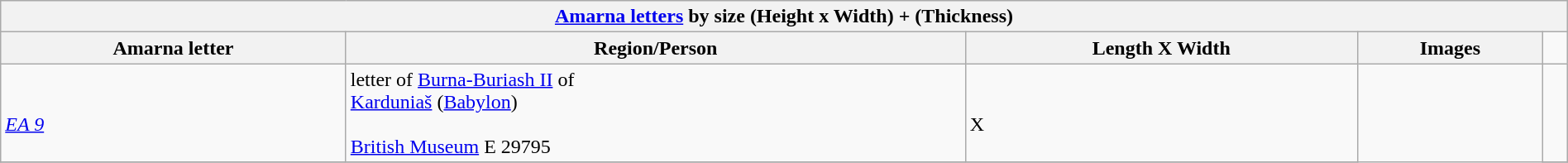<table class="wikitable" align="center" width="100%">
<tr>
<th colspan="5" align="center"><strong><a href='#'>Amarna letters</a> by size (Height x Width) + (Thickness)</strong></th>
</tr>
<tr>
<th>Amarna letter</th>
<th>Region/Person</th>
<th>Length X Width</th>
<th>Images</th>
</tr>
<tr>
<td><br><em><a href='#'>EA 9</a></em></td>
<td>letter of <a href='#'>Burna-Buriash II</a> of <br><a href='#'>Karduniaš</a> (<a href='#'>Babylon</a>) <br><br><a href='#'>British Museum</a> E 29795</td>
<td> <br>X </td>
<td rowspan="99"><br></td>
<td></td>
</tr>
<tr>
</tr>
</table>
